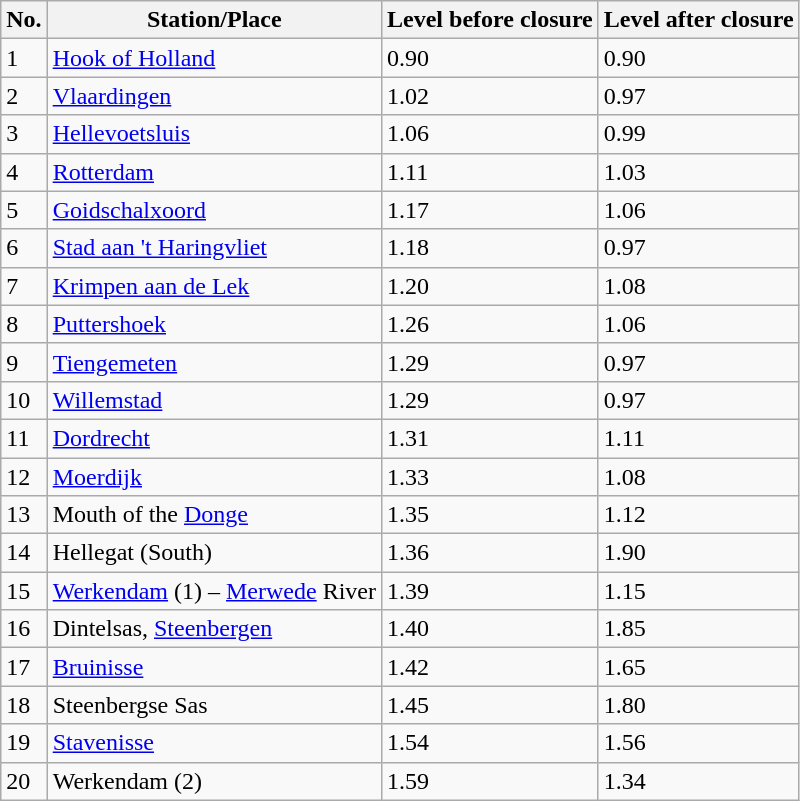<table class="wikitable">
<tr>
<th>No.</th>
<th>Station/Place</th>
<th>Level before closure</th>
<th>Level after closure</th>
</tr>
<tr>
<td>1</td>
<td><a href='#'>Hook of Holland</a></td>
<td>0.90</td>
<td>0.90</td>
</tr>
<tr>
<td>2</td>
<td><a href='#'>Vlaardingen</a></td>
<td>1.02</td>
<td>0.97</td>
</tr>
<tr>
<td>3</td>
<td><a href='#'>Hellevoetsluis</a></td>
<td>1.06</td>
<td>0.99</td>
</tr>
<tr>
<td>4</td>
<td><a href='#'>Rotterdam</a></td>
<td>1.11</td>
<td>1.03</td>
</tr>
<tr>
<td>5</td>
<td><a href='#'>Goidschalxoord</a></td>
<td>1.17</td>
<td>1.06</td>
</tr>
<tr>
<td>6</td>
<td><a href='#'>Stad aan 't Haringvliet</a></td>
<td>1.18</td>
<td>0.97</td>
</tr>
<tr>
<td>7</td>
<td><a href='#'>Krimpen aan de Lek</a></td>
<td>1.20</td>
<td>1.08</td>
</tr>
<tr>
<td>8</td>
<td><a href='#'>Puttershoek</a></td>
<td>1.26</td>
<td>1.06</td>
</tr>
<tr>
<td>9</td>
<td><a href='#'>Tiengemeten</a></td>
<td>1.29</td>
<td>0.97</td>
</tr>
<tr>
<td>10</td>
<td><a href='#'>Willemstad</a></td>
<td>1.29</td>
<td>0.97</td>
</tr>
<tr>
<td>11</td>
<td><a href='#'>Dordrecht</a></td>
<td>1.31</td>
<td>1.11</td>
</tr>
<tr>
<td>12</td>
<td><a href='#'>Moerdijk</a></td>
<td>1.33</td>
<td>1.08</td>
</tr>
<tr>
<td>13</td>
<td>Mouth of the <a href='#'>Donge</a></td>
<td>1.35</td>
<td>1.12</td>
</tr>
<tr>
<td>14</td>
<td>Hellegat (South)</td>
<td>1.36</td>
<td>1.90</td>
</tr>
<tr>
<td>15</td>
<td><a href='#'>Werkendam</a> (1) – <a href='#'>Merwede</a> River</td>
<td>1.39</td>
<td>1.15</td>
</tr>
<tr>
<td>16</td>
<td>Dintelsas, <a href='#'>Steenbergen</a></td>
<td>1.40</td>
<td>1.85</td>
</tr>
<tr>
<td>17</td>
<td><a href='#'>Bruinisse</a></td>
<td>1.42</td>
<td>1.65</td>
</tr>
<tr>
<td>18</td>
<td>Steenbergse Sas</td>
<td>1.45</td>
<td>1.80</td>
</tr>
<tr>
<td>19</td>
<td><a href='#'>Stavenisse</a></td>
<td>1.54</td>
<td>1.56</td>
</tr>
<tr>
<td>20</td>
<td>Werkendam (2)</td>
<td>1.59</td>
<td>1.34</td>
</tr>
</table>
